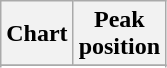<table class="wikitable plainrowheaders">
<tr>
<th>Chart</th>
<th>Peak<br>position</th>
</tr>
<tr>
</tr>
<tr>
</tr>
<tr>
</tr>
</table>
